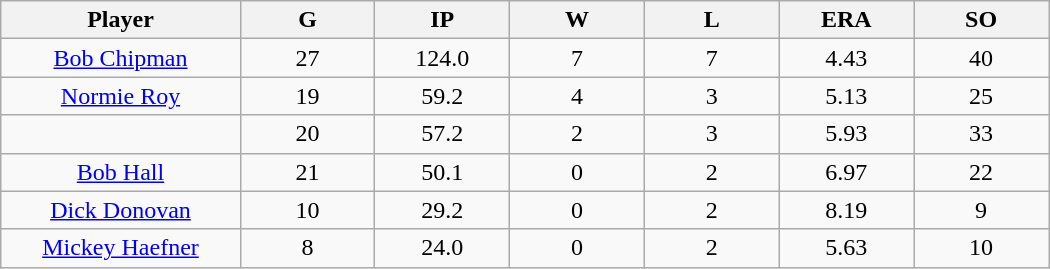<table class="wikitable sortable">
<tr>
<th bgcolor="#DDDDFF" width="16%">Player</th>
<th bgcolor="#DDDDFF" width="9%">G</th>
<th bgcolor="#DDDDFF" width="9%">IP</th>
<th bgcolor="#DDDDFF" width="9%">W</th>
<th bgcolor="#DDDDFF" width="9%">L</th>
<th bgcolor="#DDDDFF" width="9%">ERA</th>
<th bgcolor="#DDDDFF" width="9%">SO</th>
</tr>
<tr align="center">
<td><a href='#'>Bob Chipman</a></td>
<td>27</td>
<td>124.0</td>
<td>7</td>
<td>7</td>
<td>4.43</td>
<td>40</td>
</tr>
<tr align="center">
<td><a href='#'>Normie Roy</a></td>
<td>19</td>
<td>59.2</td>
<td>4</td>
<td>3</td>
<td>5.13</td>
<td>25</td>
</tr>
<tr align="center">
<td></td>
<td>20</td>
<td>57.2</td>
<td>2</td>
<td>3</td>
<td>5.93</td>
<td>33</td>
</tr>
<tr align="center">
<td><a href='#'>Bob Hall</a></td>
<td>21</td>
<td>50.1</td>
<td>0</td>
<td>2</td>
<td>6.97</td>
<td>22</td>
</tr>
<tr align="center">
<td><a href='#'>Dick Donovan</a></td>
<td>10</td>
<td>29.2</td>
<td>0</td>
<td>2</td>
<td>8.19</td>
<td>9</td>
</tr>
<tr align="center">
<td><a href='#'>Mickey Haefner</a></td>
<td>8</td>
<td>24.0</td>
<td>0</td>
<td>2</td>
<td>5.63</td>
<td>10</td>
</tr>
</table>
